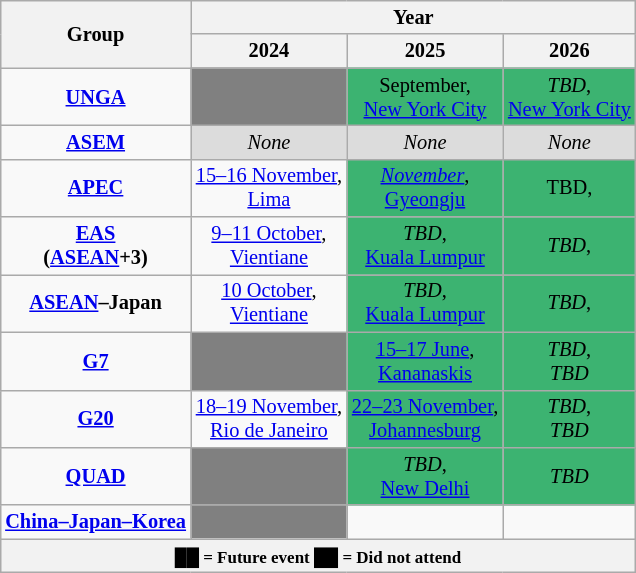<table class="wikitable" style="margin:1em auto; font-size:85%; text-align:center;">
<tr>
<th rowspan="2">Group</th>
<th colspan="3">Year</th>
</tr>
<tr>
<th>2024</th>
<th>2025</th>
<th>2026</th>
</tr>
<tr>
<td><strong><a href='#'>UNGA</a></strong></td>
<td style="background:grey;"></td>
<td style="background:#3Cb371;">September,<br> <a href='#'>New York City</a></td>
<td style="background:#3Cb371;"><em>TBD</em>,<br> <a href='#'>New York City</a></td>
</tr>
<tr>
<td><strong><a href='#'>ASEM</a></strong></td>
<td style="background:#dcdcdc;"><em>None</em></td>
<td style="background:#dcdcdc;"><em>None</em></td>
<td style="background:#dcdcdc;"><em>None</em></td>
</tr>
<tr>
<td><strong><a href='#'>APEC</a></strong></td>
<td><a href='#'>15–16 November</a>,<br> <a href='#'>Lima</a></td>
<td style="background:#3Cb371;"><em><a href='#'>November</a></em>,<br> <a href='#'>Gyeongju</a></td>
<td style="background:#3Cb371;">TBD,<br></td>
</tr>
<tr>
<td><strong><a href='#'>EAS</a><br>(<a href='#'>ASEAN</a>+3)</strong></td>
<td><a href='#'>9–11 October</a>,<br> <a href='#'>Vientiane</a></td>
<td style="background:#3Cb371;"><em>TBD</em>,<br> <a href='#'>Kuala Lumpur</a></td>
<td style="background:#3Cb371;"><em>TBD</em>,<br></td>
</tr>
<tr>
<td><strong><a href='#'>ASEAN</a>–Japan</strong></td>
<td><a href='#'>10 October</a>,<br> <a href='#'>Vientiane</a></td>
<td style="background:#3Cb371;"><em>TBD</em>,<br> <a href='#'>Kuala Lumpur</a></td>
<td style="background:#3Cb371;"><em>TBD</em>,<br></td>
</tr>
<tr>
<td><strong><a href='#'>G7</a></strong></td>
<td style="background:grey;"></td>
<td style="background:#3Cb371;"><a href='#'>15–17 June</a>,<br> <a href='#'>Kananaskis</a></td>
<td style="background:#3Cb371;"><em>TBD</em>, <br> <em>TBD</em></td>
</tr>
<tr>
<td><strong><a href='#'>G20</a></strong></td>
<td><a href='#'>18–19 November</a>,<br> <a href='#'>Rio de Janeiro</a></td>
<td style="background:#3Cb371;"><a href='#'>22–23 November</a>,<br> <a href='#'>Johannesburg</a></td>
<td style="background:#3Cb371;"><em>TBD</em>,<br> <em>TBD</em></td>
</tr>
<tr>
<td><strong><a href='#'>QUAD</a></strong></td>
<td style="background:grey;"></td>
<td style="background:#3Cb371;"><em>TBD</em>,<br> <a href='#'>New Delhi</a></td>
<td style="background:#3Cb371;"><em>TBD</em></td>
</tr>
<tr>
<td><strong><a href='#'>China–Japan–Korea</a></strong></td>
<td style="background:grey;"></td>
<td></td>
<td></td>
</tr>
<tr>
<th colspan="4"><small><span>██</span> = Future event <span>██</span> = Did not attend</small></th>
</tr>
</table>
